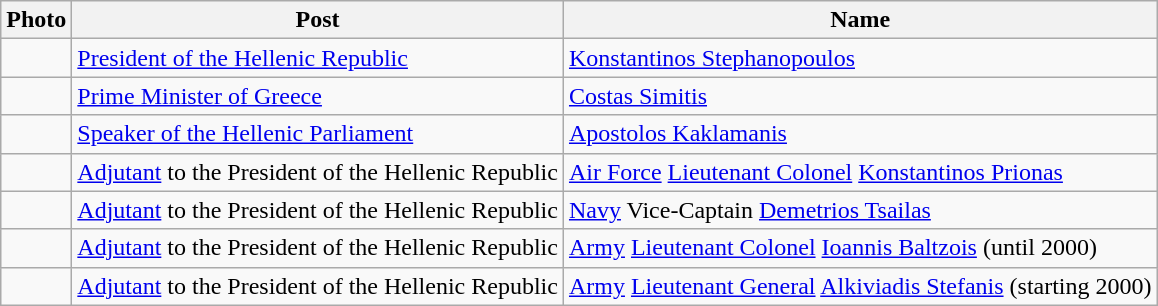<table class=wikitable>
<tr>
<th>Photo</th>
<th>Post</th>
<th>Name</th>
</tr>
<tr>
<td></td>
<td><a href='#'>President of the Hellenic Republic</a></td>
<td><a href='#'>Konstantinos Stephanopoulos</a></td>
</tr>
<tr>
<td></td>
<td><a href='#'>Prime Minister of Greece</a></td>
<td><a href='#'>Costas Simitis</a></td>
</tr>
<tr>
<td></td>
<td><a href='#'>Speaker of the Hellenic Parliament</a></td>
<td><a href='#'>Apostolos Kaklamanis</a></td>
</tr>
<tr>
<td></td>
<td><a href='#'>Adjutant</a> to the President of the Hellenic Republic</td>
<td><a href='#'>Air Force</a> <a href='#'>Lieutenant Colonel</a> <a href='#'>Konstantinos Prionas</a></td>
</tr>
<tr>
<td></td>
<td><a href='#'>Adjutant</a> to the President of the Hellenic Republic</td>
<td><a href='#'>Navy</a> Vice-Captain <a href='#'>Demetrios Tsailas</a></td>
</tr>
<tr>
<td></td>
<td><a href='#'>Adjutant</a> to the President of the Hellenic Republic</td>
<td><a href='#'>Army</a> <a href='#'>Lieutenant Colonel</a> <a href='#'>Ioannis Baltzois</a> (until 2000)</td>
</tr>
<tr>
<td></td>
<td><a href='#'>Adjutant</a> to the President of the Hellenic Republic</td>
<td><a href='#'>Army</a> <a href='#'>Lieutenant General</a> <a href='#'>Alkiviadis Stefanis</a> (starting 2000)</td>
</tr>
</table>
